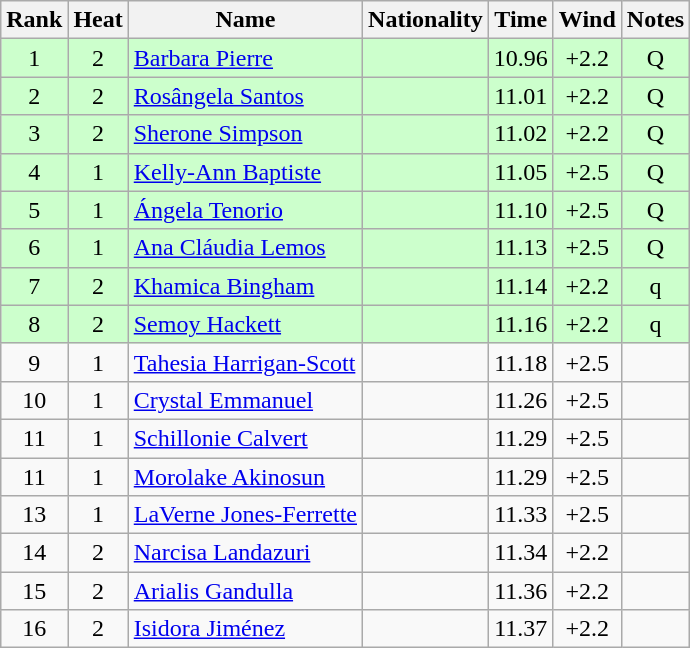<table class="wikitable sortable" style="text-align:center">
<tr>
<th>Rank</th>
<th>Heat</th>
<th>Name</th>
<th>Nationality</th>
<th>Time</th>
<th>Wind</th>
<th>Notes</th>
</tr>
<tr bgcolor=ccffcc>
<td>1</td>
<td>2</td>
<td align=left><a href='#'>Barbara Pierre</a></td>
<td align=left></td>
<td>10.96</td>
<td>+2.2</td>
<td>Q</td>
</tr>
<tr bgcolor=ccffcc>
<td>2</td>
<td>2</td>
<td align=left><a href='#'>Rosângela Santos</a></td>
<td align=left></td>
<td>11.01</td>
<td>+2.2</td>
<td>Q</td>
</tr>
<tr bgcolor=ccffcc>
<td>3</td>
<td>2</td>
<td align=left><a href='#'>Sherone Simpson</a></td>
<td align=left></td>
<td>11.02</td>
<td>+2.2</td>
<td>Q</td>
</tr>
<tr bgcolor=ccffcc>
<td>4</td>
<td>1</td>
<td align=left><a href='#'>Kelly-Ann Baptiste</a></td>
<td align=left></td>
<td>11.05</td>
<td>+2.5</td>
<td>Q</td>
</tr>
<tr bgcolor=ccffcc>
<td>5</td>
<td>1</td>
<td align=left><a href='#'>Ángela Tenorio</a></td>
<td align=left></td>
<td>11.10</td>
<td>+2.5</td>
<td>Q</td>
</tr>
<tr bgcolor=ccffcc>
<td>6</td>
<td>1</td>
<td align=left><a href='#'>Ana Cláudia Lemos</a></td>
<td align=left></td>
<td>11.13</td>
<td>+2.5</td>
<td>Q</td>
</tr>
<tr bgcolor=ccffcc>
<td>7</td>
<td>2</td>
<td align=left><a href='#'>Khamica Bingham</a></td>
<td align=left></td>
<td>11.14</td>
<td>+2.2</td>
<td>q</td>
</tr>
<tr bgcolor=ccffcc>
<td>8</td>
<td>2</td>
<td align=left><a href='#'>Semoy Hackett</a></td>
<td align=left></td>
<td>11.16</td>
<td>+2.2</td>
<td>q</td>
</tr>
<tr>
<td>9</td>
<td>1</td>
<td align=left><a href='#'>Tahesia Harrigan-Scott</a></td>
<td align=left></td>
<td>11.18</td>
<td>+2.5</td>
<td></td>
</tr>
<tr>
<td>10</td>
<td>1</td>
<td align=left><a href='#'>Crystal Emmanuel</a></td>
<td align=left></td>
<td>11.26</td>
<td>+2.5</td>
<td></td>
</tr>
<tr>
<td>11</td>
<td>1</td>
<td align=left><a href='#'>Schillonie Calvert</a></td>
<td align=left></td>
<td>11.29</td>
<td>+2.5</td>
<td></td>
</tr>
<tr>
<td>11</td>
<td>1</td>
<td align=left><a href='#'>Morolake Akinosun</a></td>
<td align=left></td>
<td>11.29</td>
<td>+2.5</td>
<td></td>
</tr>
<tr>
<td>13</td>
<td>1</td>
<td align=left><a href='#'>LaVerne Jones-Ferrette</a></td>
<td align=left></td>
<td>11.33</td>
<td>+2.5</td>
<td></td>
</tr>
<tr>
<td>14</td>
<td>2</td>
<td align=left><a href='#'>Narcisa Landazuri</a></td>
<td align=left></td>
<td>11.34</td>
<td>+2.2</td>
<td></td>
</tr>
<tr>
<td>15</td>
<td>2</td>
<td align=left><a href='#'>Arialis Gandulla</a></td>
<td align=left></td>
<td>11.36</td>
<td>+2.2</td>
<td></td>
</tr>
<tr>
<td>16</td>
<td>2</td>
<td align=left><a href='#'>Isidora Jiménez</a></td>
<td align=left></td>
<td>11.37</td>
<td>+2.2</td>
<td></td>
</tr>
</table>
